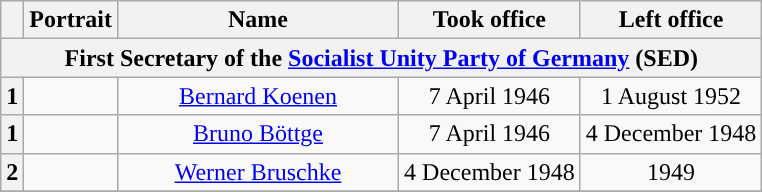<table class="wikitable" style="text-align:center">
<tr>
<th></th>
<th>Portrait</th>
<th width=180>Name<br></th>
<th>Took office</th>
<th>Left office</th>
</tr>
<tr>
<th colspan=5>First Secretary of the <a href='#'>Socialist Unity Party of Germany</a> (SED)</th>
</tr>
<tr>
<th style="background:">1</th>
<td></td>
<td><a href='#'>Bernard Koenen</a><br></td>
<td>7 April 1946</td>
<td>1 August 1952</td>
</tr>
<tr>
<th style="background:">1</th>
<td></td>
<td><a href='#'>Bruno Böttge</a><br></td>
<td>7 April 1946</td>
<td>4 December 1948</td>
</tr>
<tr>
<th style="background:">2</th>
<td></td>
<td><a href='#'>Werner Bruschke</a><br></td>
<td>4 December 1948</td>
<td>1949</td>
</tr>
<tr>
</tr>
</table>
